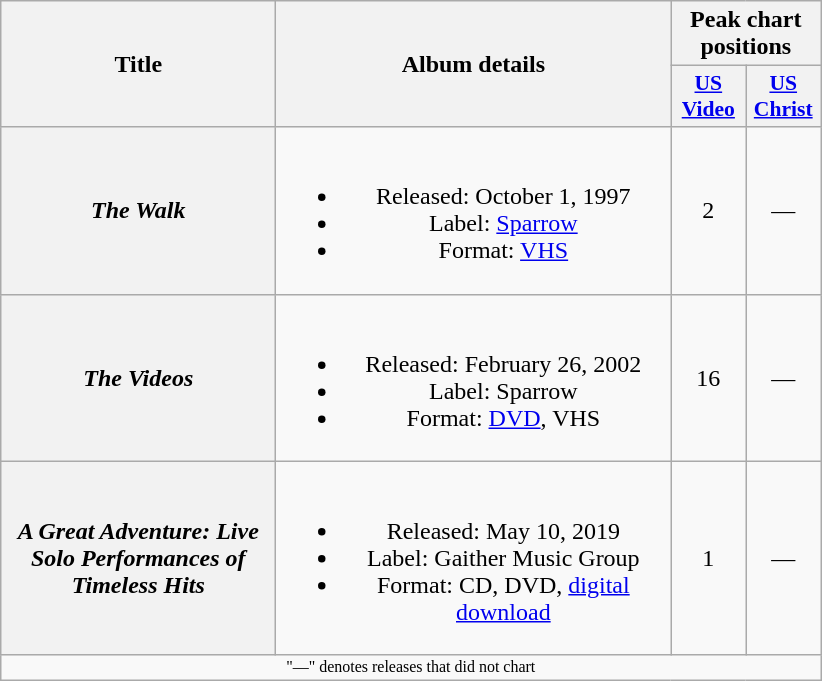<table class="wikitable plainrowheaders" style="text-align:center;">
<tr>
<th scope="col" rowspan="2" style="width:11em;">Title</th>
<th scope="col" rowspan="2" style="width:16em;">Album details</th>
<th scope="col" colspan="2">Peak chart positions</th>
</tr>
<tr>
<th style="width:3em; font-size:90%"><a href='#'>US<br>Video</a><br></th>
<th style="width:3em; font-size:90%"><a href='#'>US<br>Christ</a><br></th>
</tr>
<tr>
<th scope="row"><em>The Walk</em></th>
<td><br><ul><li>Released: October 1, 1997</li><li>Label: <a href='#'>Sparrow</a></li><li>Format: <a href='#'>VHS</a></li></ul></td>
<td>2</td>
<td>—</td>
</tr>
<tr>
<th scope="row"><em>The Videos</em></th>
<td><br><ul><li>Released: February 26, 2002</li><li>Label: Sparrow</li><li>Format: <a href='#'>DVD</a>, VHS</li></ul></td>
<td>16</td>
<td>—</td>
</tr>
<tr>
<th scope="row"><em>A Great Adventure: Live Solo Performances of Timeless Hits</em></th>
<td><br><ul><li>Released: May 10, 2019</li><li>Label: Gaither Music Group</li><li>Format: CD, DVD, <a href='#'>digital download</a></li></ul></td>
<td>1</td>
<td>—</td>
</tr>
<tr>
<td colspan="10" style="font-size:8pt">"—" denotes releases that did not chart</td>
</tr>
</table>
